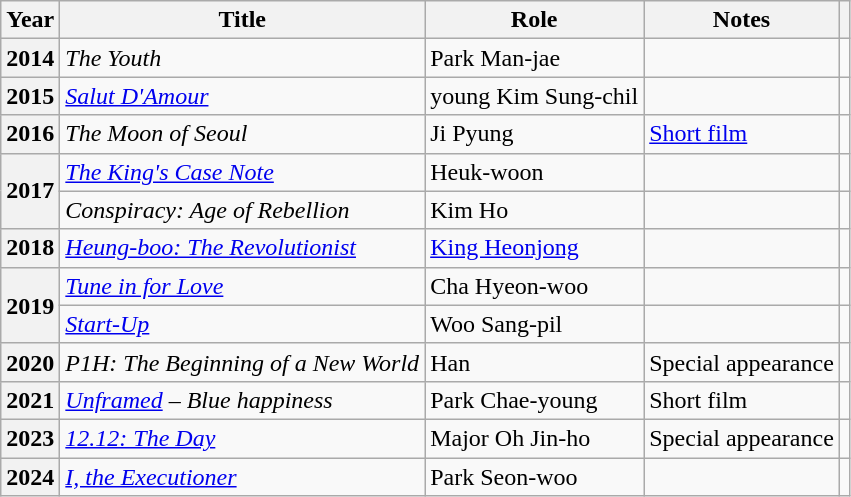<table class="wikitable plainrowheaders sortable">
<tr>
<th scope="col">Year</th>
<th scope="col">Title</th>
<th scope="col">Role</th>
<th scope="col">Notes</th>
<th scope="col" class="unsortable"></th>
</tr>
<tr>
<th scope="row">2014</th>
<td><em>The Youth</em></td>
<td>Park Man-jae</td>
<td></td>
<td style="text-align:center"></td>
</tr>
<tr>
<th scope="row">2015</th>
<td><em><a href='#'>Salut D'Amour</a></em></td>
<td>young Kim Sung-chil</td>
<td></td>
<td style="text-align:center"></td>
</tr>
<tr>
<th scope="row">2016</th>
<td><em>The Moon of Seoul</em></td>
<td>Ji Pyung</td>
<td><a href='#'>Short film</a></td>
<td style="text-align:center"></td>
</tr>
<tr>
<th scope="row" rowspan="2">2017</th>
<td><em><a href='#'>The King's Case Note</a></em></td>
<td>Heuk-woon</td>
<td></td>
<td style="text-align:center"></td>
</tr>
<tr>
<td><em>Conspiracy: Age of Rebellion</em></td>
<td>Kim Ho</td>
<td></td>
<td style="text-align:center"></td>
</tr>
<tr>
<th scope="row">2018</th>
<td><em><a href='#'>Heung-boo: The Revolutionist</a></em></td>
<td><a href='#'>King Heonjong</a></td>
<td></td>
<td style="text-align:center"></td>
</tr>
<tr>
<th scope="row" rowspan="2">2019</th>
<td><em><a href='#'>Tune in for Love</a></em></td>
<td>Cha Hyeon-woo</td>
<td></td>
<td style="text-align:center"></td>
</tr>
<tr>
<td><em><a href='#'>Start-Up</a></em></td>
<td>Woo Sang-pil</td>
<td></td>
<td style="text-align:center"></td>
</tr>
<tr>
<th scope="row">2020</th>
<td><em>P1H: The Beginning of a New World</em></td>
<td>Han</td>
<td>Special appearance</td>
<td style="text-align:center"></td>
</tr>
<tr>
<th scope="row">2021</th>
<td><em><a href='#'>Unframed</a> – Blue happiness</em></td>
<td>Park Chae-young</td>
<td>Short film</td>
<td style="text-align:center"></td>
</tr>
<tr>
<th scope="row">2023</th>
<td><em><a href='#'>12.12: The Day</a></em></td>
<td>Major Oh Jin-ho</td>
<td>Special appearance</td>
<td style="text-align:center"></td>
</tr>
<tr>
<th scope="row">2024</th>
<td><em><a href='#'>I, the Executioner</a></em></td>
<td>Park Seon-woo</td>
<td></td>
<td style="text-align:center"></td>
</tr>
</table>
